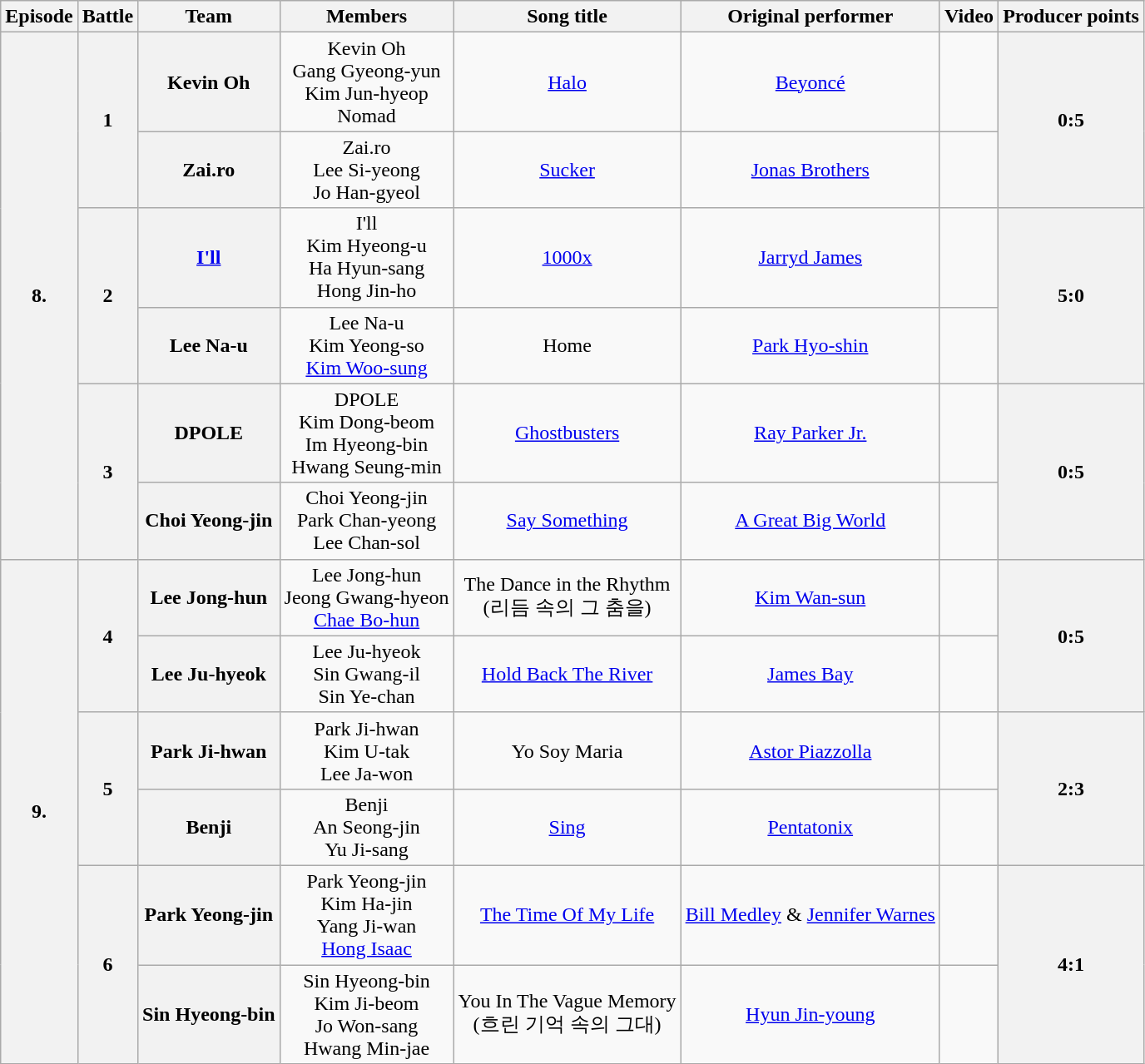<table class="wikitable plainrowheaders sortable" style="text-align:center;">
<tr>
<th>Episode</th>
<th>Battle</th>
<th>Team</th>
<th>Members</th>
<th>Song title</th>
<th>Original performer</th>
<th>Video</th>
<th>Producer points</th>
</tr>
<tr align="center">
<th rowspan="6">8.</th>
<th rowspan="2">1</th>
<th>Kevin Oh</th>
<td>Kevin Oh<br>Gang Gyeong-yun<br>Kim Jun-hyeop<br>Nomad</td>
<td><a href='#'>Halo</a></td>
<td><a href='#'>Beyoncé</a></td>
<td></td>
<th rowspan=2>0:5</th>
</tr>
<tr align="center">
<th>Zai.ro</th>
<td>Zai.ro<br>Lee Si-yeong<br>Jo Han-gyeol</td>
<td><a href='#'>Sucker</a></td>
<td><a href='#'>Jonas Brothers</a></td>
<td></td>
</tr>
<tr align="center">
<th rowspan="2">2</th>
<th><a href='#'>I'll</a></th>
<td>I'll<br>Kim Hyeong-u<br>Ha Hyun-sang<br>Hong Jin-ho</td>
<td><a href='#'>1000x</a></td>
<td><a href='#'>Jarryd James</a></td>
<td></td>
<th rowspan=2>5:0</th>
</tr>
<tr align="center">
<th>Lee Na-u</th>
<td>Lee Na-u<br>Kim Yeong-so<br><a href='#'>Kim Woo-sung</a></td>
<td>Home</td>
<td><a href='#'>Park Hyo-shin</a></td>
<td></td>
</tr>
<tr align="center">
<th rowspan="2">3</th>
<th>DPOLE</th>
<td>DPOLE<br>Kim Dong-beom<br>Im Hyeong-bin<br>Hwang Seung-min</td>
<td><a href='#'>Ghostbusters</a></td>
<td><a href='#'>Ray Parker Jr.</a></td>
<td></td>
<th rowspan=2>0:5</th>
</tr>
<tr align="center">
<th>Choi Yeong-jin</th>
<td>Choi Yeong-jin<br>Park Chan-yeong<br>Lee Chan-sol</td>
<td><a href='#'>Say Something</a></td>
<td><a href='#'>A Great Big World</a></td>
<td></td>
</tr>
<tr align="center">
<th rowspan="6">9.</th>
<th rowspan="2">4</th>
<th>Lee Jong-hun</th>
<td>Lee Jong-hun<br>Jeong Gwang-hyeon<br><a href='#'>Chae Bo-hun</a></td>
<td>The Dance in the Rhythm<br>(리듬 속의 그 춤을)</td>
<td><a href='#'>Kim Wan-sun</a></td>
<td></td>
<th rowspan=2>0:5</th>
</tr>
<tr align="center">
<th>Lee Ju-hyeok</th>
<td>Lee Ju-hyeok<br>Sin Gwang-il<br>Sin Ye-chan</td>
<td><a href='#'>Hold Back The River</a></td>
<td><a href='#'>James Bay</a></td>
<td></td>
</tr>
<tr align="center">
<th rowspan="2">5</th>
<th>Park Ji-hwan</th>
<td>Park Ji-hwan<br>Kim U-tak<br>Lee Ja-won</td>
<td>Yo Soy Maria</td>
<td><a href='#'>Astor Piazzolla</a></td>
<td></td>
<th rowspan=2>2:3</th>
</tr>
<tr align="center">
<th>Benji</th>
<td>Benji<br>An Seong-jin<br>Yu Ji-sang</td>
<td><a href='#'>Sing</a></td>
<td><a href='#'>Pentatonix</a></td>
<td></td>
</tr>
<tr align="center">
<th rowspan="2">6</th>
<th>Park Yeong-jin</th>
<td>Park Yeong-jin<br>Kim Ha-jin<br>Yang Ji-wan<br><a href='#'>Hong Isaac</a></td>
<td><a href='#'>The Time Of My Life</a></td>
<td><a href='#'>Bill Medley</a> & <a href='#'>Jennifer Warnes</a></td>
<td></td>
<th rowspan=2>4:1</th>
</tr>
<tr align="center">
<th>Sin Hyeong-bin</th>
<td>Sin Hyeong-bin<br>Kim Ji-beom<br>Jo Won-sang<br>Hwang Min-jae</td>
<td>You In The Vague Memory<br>(흐린 기억 속의 그대)</td>
<td><a href='#'>Hyun Jin-young</a></td>
<td></td>
</tr>
</table>
